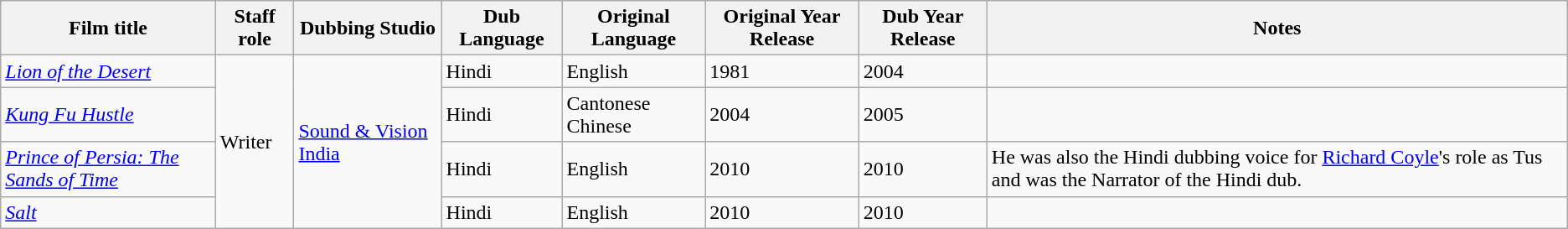<table class="wikitable sortable plainrowheaders">
<tr>
<th>Film title</th>
<th>Staff role</th>
<th>Dubbing Studio</th>
<th>Dub Language</th>
<th>Original Language</th>
<th>Original Year Release</th>
<th>Dub Year Release</th>
<th>Notes</th>
</tr>
<tr>
<td><em><a href='#'>Lion of the Desert</a></em></td>
<td rowspan="4">Writer</td>
<td rowspan="4"><a href='#'>Sound & Vision India</a></td>
<td>Hindi</td>
<td>English</td>
<td>1981</td>
<td>2004</td>
<td></td>
</tr>
<tr>
<td><em><a href='#'>Kung Fu Hustle</a></em></td>
<td>Hindi</td>
<td>Cantonese Chinese</td>
<td>2004</td>
<td>2005</td>
<td></td>
</tr>
<tr>
<td><em><a href='#'>Prince of Persia: The Sands of Time</a></em></td>
<td>Hindi</td>
<td>English</td>
<td>2010</td>
<td>2010</td>
<td>He was also the Hindi dubbing voice for <a href='#'>Richard Coyle</a>'s role as Tus and was the Narrator of the Hindi dub.</td>
</tr>
<tr>
<td><em><a href='#'>Salt</a></em></td>
<td>Hindi</td>
<td>English</td>
<td>2010</td>
<td>2010</td>
<td></td>
</tr>
</table>
